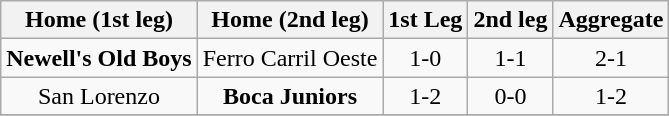<table class="wikitable" style="text-align: center;">
<tr>
<th>Home (1st leg)</th>
<th>Home (2nd leg)</th>
<th>1st Leg</th>
<th>2nd leg</th>
<th>Aggregate</th>
</tr>
<tr>
<td><strong>Newell's Old Boys</strong></td>
<td>Ferro Carril Oeste</td>
<td>1-0</td>
<td>1-1</td>
<td>2-1</td>
</tr>
<tr>
<td>San Lorenzo</td>
<td><strong>Boca Juniors</strong></td>
<td>1-2</td>
<td>0-0</td>
<td>1-2</td>
</tr>
<tr>
</tr>
</table>
